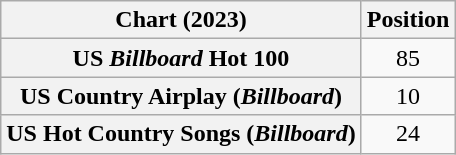<table class="wikitable sortable plainrowheaders" style="text-align:center">
<tr>
<th scope="col">Chart (2023)</th>
<th scope="col">Position</th>
</tr>
<tr>
<th scope="row">US <em>Billboard</em> Hot 100</th>
<td>85</td>
</tr>
<tr>
<th scope="row">US Country Airplay (<em>Billboard</em>)</th>
<td>10</td>
</tr>
<tr>
<th scope="row">US Hot Country Songs (<em>Billboard</em>)</th>
<td>24</td>
</tr>
</table>
